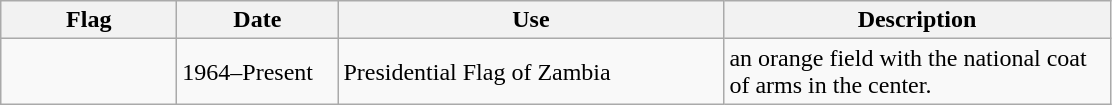<table class="wikitable">
<tr>
<th style="width:110px;">Flag</th>
<th style="width:100px;">Date</th>
<th style="width:250px;">Use</th>
<th style="width:250px;">Description</th>
</tr>
<tr>
<td></td>
<td>1964–Present</td>
<td>Presidential Flag of Zambia</td>
<td>an orange field with the national coat of arms in the center.</td>
</tr>
</table>
